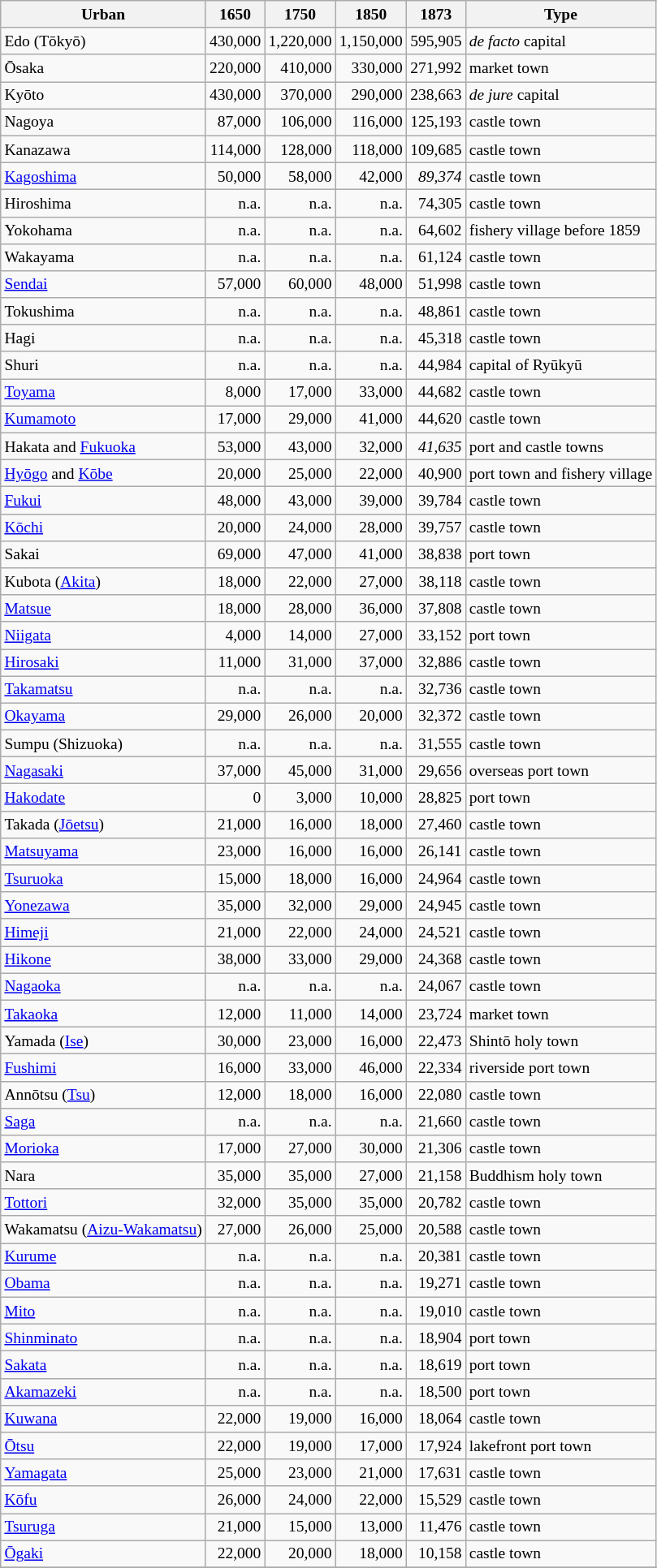<table class="wikitable sortable" style="text-align:right;font-size:small">
<tr>
<th>Urban</th>
<th>1650</th>
<th>1750</th>
<th>1850</th>
<th>1873</th>
<th>Type</th>
</tr>
<tr>
<td align="left">Edo (Tōkyō)</td>
<td>430,000</td>
<td>1,220,000</td>
<td>1,150,000</td>
<td>595,905</td>
<td align="left"><em>de facto</em> capital</td>
</tr>
<tr>
<td align="left">Ōsaka</td>
<td>220,000</td>
<td>410,000</td>
<td>330,000</td>
<td>271,992</td>
<td align="left">market town</td>
</tr>
<tr>
<td align="left">Kyōto</td>
<td>430,000</td>
<td>370,000</td>
<td>290,000</td>
<td>238,663</td>
<td align="left"><em>de jure</em> capital</td>
</tr>
<tr>
<td align="left">Nagoya</td>
<td>87,000</td>
<td>106,000</td>
<td>116,000</td>
<td>125,193</td>
<td align="left">castle town</td>
</tr>
<tr>
<td align="left">Kanazawa</td>
<td>114,000</td>
<td>128,000</td>
<td>118,000</td>
<td>109,685</td>
<td align="left">castle town</td>
</tr>
<tr>
<td align="left"><a href='#'>Kagoshima</a></td>
<td>50,000</td>
<td>58,000</td>
<td>42,000</td>
<td><em>89,374</em></td>
<td align="left">castle town</td>
</tr>
<tr>
<td align="left">Hiroshima</td>
<td>n.a.</td>
<td>n.a.</td>
<td>n.a.</td>
<td>74,305</td>
<td align="left">castle town</td>
</tr>
<tr>
<td align="left">Yokohama</td>
<td>n.a.</td>
<td>n.a.</td>
<td>n.a.</td>
<td>64,602</td>
<td align="left">fishery village before 1859</td>
</tr>
<tr>
<td align="left">Wakayama</td>
<td>n.a.</td>
<td>n.a.</td>
<td>n.a.</td>
<td>61,124</td>
<td align="left">castle town</td>
</tr>
<tr>
<td align="left"><a href='#'>Sendai</a></td>
<td>57,000</td>
<td>60,000</td>
<td>48,000</td>
<td>51,998</td>
<td align="left">castle town</td>
</tr>
<tr>
<td align="left">Tokushima</td>
<td>n.a.</td>
<td>n.a.</td>
<td>n.a.</td>
<td>48,861</td>
<td align="left">castle town</td>
</tr>
<tr>
<td align="left">Hagi</td>
<td>n.a.</td>
<td>n.a.</td>
<td>n.a.</td>
<td>45,318</td>
<td align="left">castle town</td>
</tr>
<tr>
<td align="left">Shuri</td>
<td>n.a.</td>
<td>n.a.</td>
<td>n.a.</td>
<td>44,984</td>
<td align="left">capital of Ryūkyū</td>
</tr>
<tr>
<td align="left"><a href='#'>Toyama</a></td>
<td>8,000</td>
<td>17,000</td>
<td>33,000</td>
<td>44,682</td>
<td align="left">castle town</td>
</tr>
<tr>
<td align="left"><a href='#'>Kumamoto</a></td>
<td>17,000</td>
<td>29,000</td>
<td>41,000</td>
<td>44,620</td>
<td align="left">castle town</td>
</tr>
<tr>
<td align="left">Hakata and <a href='#'>Fukuoka</a></td>
<td>53,000</td>
<td>43,000</td>
<td>32,000</td>
<td><em>41,635</em></td>
<td align="left">port and castle towns</td>
</tr>
<tr>
<td align="left"><a href='#'>Hyōgo</a> and <a href='#'>Kōbe</a></td>
<td>20,000</td>
<td>25,000</td>
<td>22,000</td>
<td>40,900</td>
<td align="left">port town and fishery village</td>
</tr>
<tr>
<td align="left"><a href='#'>Fukui</a></td>
<td>48,000</td>
<td>43,000</td>
<td>39,000</td>
<td>39,784</td>
<td align="left">castle town</td>
</tr>
<tr>
<td align="left"><a href='#'>Kōchi</a></td>
<td>20,000</td>
<td>24,000</td>
<td>28,000</td>
<td>39,757</td>
<td align="left">castle town</td>
</tr>
<tr>
<td align="left">Sakai</td>
<td>69,000</td>
<td>47,000</td>
<td>41,000</td>
<td>38,838</td>
<td align="left">port town</td>
</tr>
<tr>
<td align="left">Kubota (<a href='#'>Akita</a>)</td>
<td>18,000</td>
<td>22,000</td>
<td>27,000</td>
<td>38,118</td>
<td align="left">castle town</td>
</tr>
<tr>
<td align="left"><a href='#'>Matsue</a></td>
<td>18,000</td>
<td>28,000</td>
<td>36,000</td>
<td>37,808</td>
<td align="left">castle town</td>
</tr>
<tr>
<td align="left"><a href='#'>Niigata</a></td>
<td>4,000</td>
<td>14,000</td>
<td>27,000</td>
<td>33,152</td>
<td align="left">port town</td>
</tr>
<tr>
<td align="left"><a href='#'>Hirosaki</a></td>
<td>11,000</td>
<td>31,000</td>
<td>37,000</td>
<td>32,886</td>
<td align="left">castle town</td>
</tr>
<tr>
<td align="left"><a href='#'>Takamatsu</a></td>
<td>n.a.</td>
<td>n.a.</td>
<td>n.a.</td>
<td>32,736</td>
<td align="left">castle town</td>
</tr>
<tr>
<td align="left"><a href='#'>Okayama</a></td>
<td>29,000</td>
<td>26,000</td>
<td>20,000</td>
<td>32,372</td>
<td align="left">castle town</td>
</tr>
<tr>
<td align="left">Sumpu (Shizuoka)</td>
<td>n.a.</td>
<td>n.a.</td>
<td>n.a.</td>
<td>31,555</td>
<td align="left">castle town</td>
</tr>
<tr>
<td align="left"><a href='#'>Nagasaki</a></td>
<td>37,000</td>
<td>45,000</td>
<td>31,000</td>
<td>29,656</td>
<td align="left">overseas port town</td>
</tr>
<tr>
<td align="left"><a href='#'>Hakodate</a></td>
<td>0</td>
<td>3,000</td>
<td>10,000</td>
<td>28,825</td>
<td align="left">port town</td>
</tr>
<tr>
<td align="left">Takada (<a href='#'>Jōetsu</a>)</td>
<td>21,000</td>
<td>16,000</td>
<td>18,000</td>
<td>27,460</td>
<td align="left">castle town</td>
</tr>
<tr>
<td align="left"><a href='#'>Matsuyama</a></td>
<td>23,000</td>
<td>16,000</td>
<td>16,000</td>
<td>26,141</td>
<td align="left">castle town</td>
</tr>
<tr>
<td align="left"><a href='#'>Tsuruoka</a></td>
<td>15,000</td>
<td>18,000</td>
<td>16,000</td>
<td>24,964</td>
<td align="left">castle town</td>
</tr>
<tr>
<td align="left"><a href='#'>Yonezawa</a></td>
<td>35,000</td>
<td>32,000</td>
<td>29,000</td>
<td>24,945</td>
<td align="left">castle town</td>
</tr>
<tr>
<td align="left"><a href='#'>Himeji</a></td>
<td>21,000</td>
<td>22,000</td>
<td>24,000</td>
<td>24,521</td>
<td align="left">castle town</td>
</tr>
<tr>
<td align="left"><a href='#'>Hikone</a></td>
<td>38,000</td>
<td>33,000</td>
<td>29,000</td>
<td>24,368</td>
<td align="left">castle town</td>
</tr>
<tr>
<td align="left"><a href='#'>Nagaoka</a></td>
<td>n.a.</td>
<td>n.a.</td>
<td>n.a.</td>
<td>24,067</td>
<td align="left">castle town</td>
</tr>
<tr>
<td align="left"><a href='#'>Takaoka</a></td>
<td>12,000</td>
<td>11,000</td>
<td>14,000</td>
<td>23,724</td>
<td align="left">market town</td>
</tr>
<tr>
<td align="left">Yamada (<a href='#'>Ise</a>)</td>
<td>30,000</td>
<td>23,000</td>
<td>16,000</td>
<td>22,473</td>
<td align="left">Shintō holy town</td>
</tr>
<tr>
<td align="left"><a href='#'>Fushimi</a></td>
<td>16,000</td>
<td>33,000</td>
<td>46,000</td>
<td>22,334</td>
<td align="left">riverside port town</td>
</tr>
<tr>
<td align="left">Annōtsu (<a href='#'>Tsu</a>)</td>
<td>12,000</td>
<td>18,000</td>
<td>16,000</td>
<td>22,080</td>
<td align="left">castle town</td>
</tr>
<tr>
<td align="left"><a href='#'>Saga</a></td>
<td>n.a.</td>
<td>n.a.</td>
<td>n.a.</td>
<td>21,660</td>
<td align="left">castle town</td>
</tr>
<tr>
<td align="left"><a href='#'>Morioka</a></td>
<td>17,000</td>
<td>27,000</td>
<td>30,000</td>
<td>21,306</td>
<td align="left">castle town</td>
</tr>
<tr>
<td align="left">Nara</td>
<td>35,000</td>
<td>35,000</td>
<td>27,000</td>
<td>21,158</td>
<td align="left">Buddhism holy town</td>
</tr>
<tr>
<td align="left"><a href='#'>Tottori</a></td>
<td>32,000</td>
<td>35,000</td>
<td>35,000</td>
<td>20,782</td>
<td align="left">castle town</td>
</tr>
<tr>
<td align="left">Wakamatsu (<a href='#'>Aizu-Wakamatsu</a>)</td>
<td>27,000</td>
<td>26,000</td>
<td>25,000</td>
<td>20,588</td>
<td align="left">castle town</td>
</tr>
<tr>
<td align="left"><a href='#'>Kurume</a></td>
<td>n.a.</td>
<td>n.a.</td>
<td>n.a.</td>
<td>20,381</td>
<td align="left">castle town</td>
</tr>
<tr>
<td align="left"><a href='#'>Obama</a></td>
<td>n.a.</td>
<td>n.a.</td>
<td>n.a.</td>
<td>19,271</td>
<td align="left">castle town</td>
</tr>
<tr>
<td align="left"><a href='#'>Mito</a></td>
<td>n.a.</td>
<td>n.a.</td>
<td>n.a.</td>
<td>19,010</td>
<td align="left">castle town</td>
</tr>
<tr>
<td align="left"><a href='#'>Shinminato</a></td>
<td>n.a.</td>
<td>n.a.</td>
<td>n.a.</td>
<td>18,904</td>
<td align="left">port town</td>
</tr>
<tr>
<td align="left"><a href='#'>Sakata</a></td>
<td>n.a.</td>
<td>n.a.</td>
<td>n.a.</td>
<td>18,619</td>
<td align="left">port town</td>
</tr>
<tr>
<td align="left"><a href='#'>Akamazeki</a></td>
<td>n.a.</td>
<td>n.a.</td>
<td>n.a.</td>
<td>18,500</td>
<td align="left">port town</td>
</tr>
<tr>
<td align="left"><a href='#'>Kuwana</a></td>
<td>22,000</td>
<td>19,000</td>
<td>16,000</td>
<td>18,064</td>
<td align="left">castle town</td>
</tr>
<tr>
<td align="left"><a href='#'>Ōtsu</a></td>
<td>22,000</td>
<td>19,000</td>
<td>17,000</td>
<td>17,924</td>
<td align="left">lakefront port town</td>
</tr>
<tr>
<td align="left"><a href='#'>Yamagata</a></td>
<td>25,000</td>
<td>23,000</td>
<td>21,000</td>
<td>17,631</td>
<td align="left">castle town</td>
</tr>
<tr>
<td align="left"><a href='#'>Kōfu</a></td>
<td>26,000</td>
<td>24,000</td>
<td>22,000</td>
<td>15,529</td>
<td align="left">castle town</td>
</tr>
<tr>
<td align="left"><a href='#'>Tsuruga</a></td>
<td>21,000</td>
<td>15,000</td>
<td>13,000</td>
<td>11,476</td>
<td align="left">castle town</td>
</tr>
<tr>
<td align="left"><a href='#'>Ōgaki</a></td>
<td>22,000</td>
<td>20,000</td>
<td>18,000</td>
<td>10,158</td>
<td align="left">castle town</td>
</tr>
<tr>
</tr>
</table>
